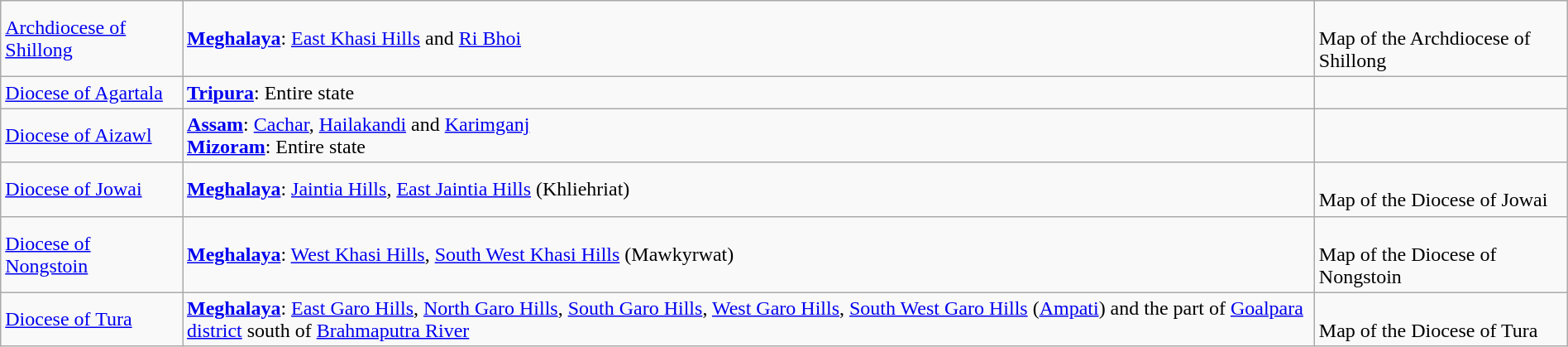<table class="wikitable" style="width:100%">
<tr>
<td><a href='#'>Archdiocese of Shillong</a></td>
<td><strong><a href='#'>Meghalaya</a></strong>: <a href='#'>East Khasi Hills</a> and <a href='#'>Ri Bhoi</a></td>
<td><br>Map of the Archdiocese of Shillong</td>
</tr>
<tr>
<td><a href='#'>Diocese of Agartala</a></td>
<td><strong><a href='#'>Tripura</a></strong>: Entire state</td>
<td></td>
</tr>
<tr>
<td><a href='#'>Diocese of Aizawl</a></td>
<td><strong><a href='#'>Assam</a></strong>: <a href='#'>Cachar</a>, <a href='#'>Hailakandi</a> and <a href='#'>Karimganj</a><br><strong><a href='#'>Mizoram</a></strong>: Entire state</td>
<td></td>
</tr>
<tr>
<td><a href='#'>Diocese of Jowai</a></td>
<td><strong><a href='#'>Meghalaya</a></strong>: <a href='#'>Jaintia Hills</a>, <a href='#'>East Jaintia Hills</a> (Khliehriat)</td>
<td><br>Map of the Diocese of Jowai</td>
</tr>
<tr>
<td><a href='#'>Diocese of Nongstoin</a></td>
<td><strong><a href='#'>Meghalaya</a></strong>: <a href='#'>West Khasi Hills</a>, <a href='#'>South West Khasi Hills</a> (Mawkyrwat)</td>
<td><br>Map of the Diocese of Nongstoin</td>
</tr>
<tr>
<td><a href='#'>Diocese of Tura</a></td>
<td><strong><a href='#'>Meghalaya</a></strong>: <a href='#'>East Garo Hills</a>, <a href='#'>North Garo Hills</a>, <a href='#'>South Garo Hills</a>, <a href='#'>West Garo Hills</a>, <a href='#'>South West Garo Hills</a> (<a href='#'>Ampati</a>) and the part of <a href='#'>Goalpara district</a> south of <a href='#'>Brahmaputra River</a></td>
<td><br>Map of the Diocese of Tura</td>
</tr>
</table>
